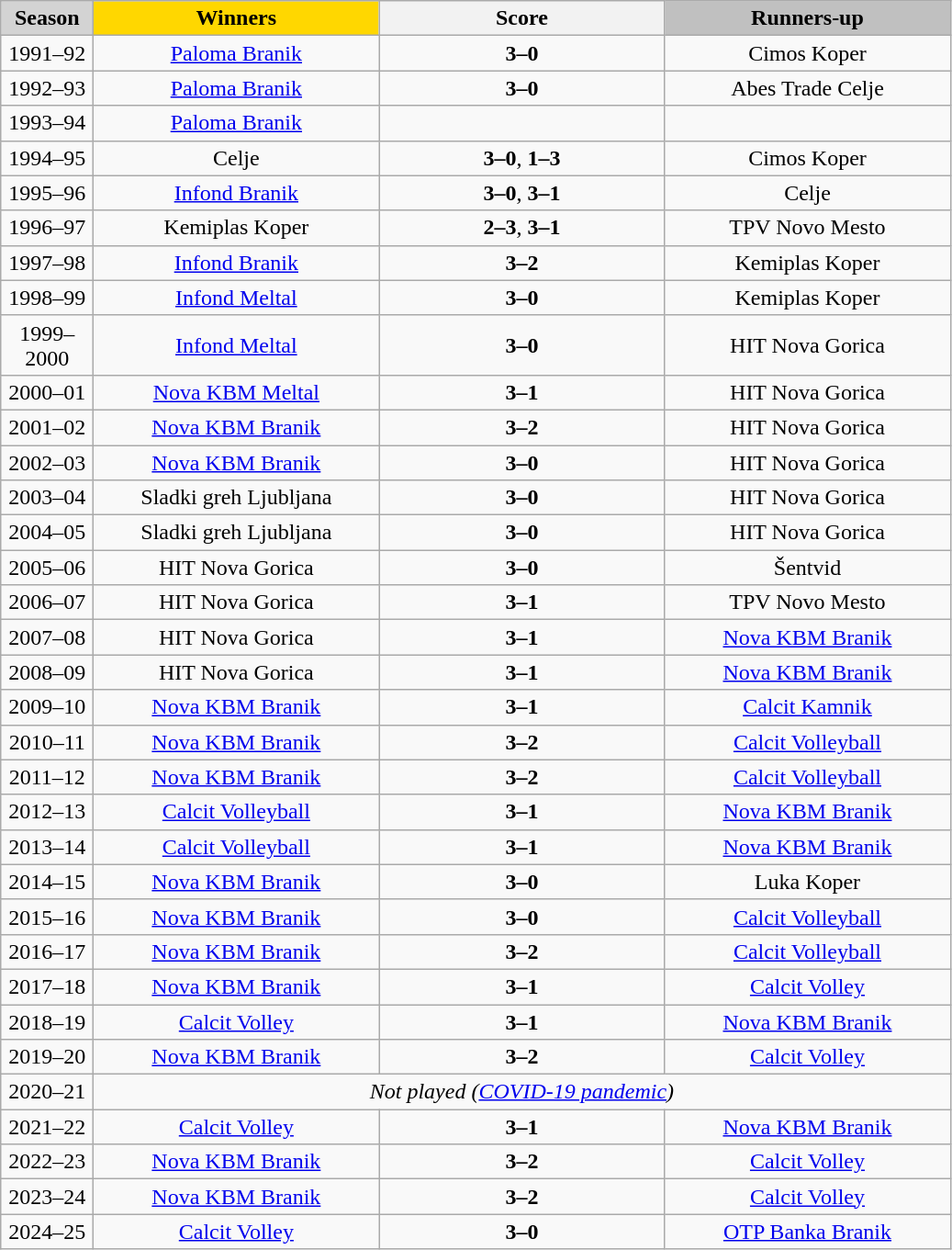<table class="wikitable">
<tr>
<th width=60; style="background:#d3d3d3">Season</th>
<th width=200; style="background:gold">Winners</th>
<th width=200>Score</th>
<th width=200; style="background:silver">Runners-up</th>
</tr>
<tr align=center>
<td>1991–92</td>
<td><a href='#'>Paloma Branik</a></td>
<td><strong>3–0</strong></td>
<td>Cimos Koper</td>
</tr>
<tr align=center>
<td>1992–93</td>
<td><a href='#'>Paloma Branik</a></td>
<td><strong>3–0</strong></td>
<td>Abes Trade Celje</td>
</tr>
<tr align=center>
<td>1993–94</td>
<td><a href='#'>Paloma Branik</a></td>
<td></td>
<td></td>
</tr>
<tr align=center>
<td>1994–95</td>
<td>Celje</td>
<td><strong>3–0</strong>, <strong>1–3</strong></td>
<td>Cimos Koper</td>
</tr>
<tr align=center>
<td>1995–96</td>
<td><a href='#'>Infond Branik</a></td>
<td><strong>3–0</strong>, <strong>3–1</strong></td>
<td>Celje</td>
</tr>
<tr align=center>
<td>1996–97</td>
<td>Kemiplas Koper</td>
<td><strong>2–3</strong>, <strong>3–1</strong></td>
<td>TPV Novo Mesto</td>
</tr>
<tr align=center>
<td>1997–98</td>
<td><a href='#'>Infond Branik</a></td>
<td><strong>3–2</strong></td>
<td>Kemiplas Koper</td>
</tr>
<tr align=center>
<td>1998–99</td>
<td><a href='#'>Infond Meltal</a></td>
<td><strong>3–0</strong></td>
<td>Kemiplas Koper</td>
</tr>
<tr align=center>
<td>1999–2000</td>
<td><a href='#'>Infond Meltal</a></td>
<td><strong>3–0</strong></td>
<td>HIT Nova Gorica</td>
</tr>
<tr align=center>
<td>2000–01</td>
<td><a href='#'>Nova KBM Meltal</a></td>
<td><strong>3–1</strong></td>
<td>HIT Nova Gorica</td>
</tr>
<tr align=center>
<td>2001–02</td>
<td><a href='#'>Nova KBM Branik</a></td>
<td><strong>3–2</strong></td>
<td>HIT Nova Gorica</td>
</tr>
<tr align=center>
<td>2002–03</td>
<td><a href='#'>Nova KBM Branik</a></td>
<td><strong>3–0</strong></td>
<td>HIT Nova Gorica</td>
</tr>
<tr align=center>
<td>2003–04</td>
<td>Sladki greh Ljubljana</td>
<td><strong>3–0</strong></td>
<td>HIT Nova Gorica</td>
</tr>
<tr align=center>
<td>2004–05</td>
<td>Sladki greh Ljubljana</td>
<td><strong>3–0</strong></td>
<td>HIT Nova Gorica</td>
</tr>
<tr align=center>
<td>2005–06</td>
<td>HIT Nova Gorica</td>
<td><strong>3–0</strong></td>
<td>Šentvid</td>
</tr>
<tr align=center>
<td>2006–07</td>
<td>HIT Nova Gorica</td>
<td><strong>3–1</strong></td>
<td>TPV Novo Mesto</td>
</tr>
<tr align=center>
<td>2007–08</td>
<td>HIT Nova Gorica</td>
<td><strong>3–1</strong></td>
<td><a href='#'>Nova KBM Branik</a></td>
</tr>
<tr align=center>
<td>2008–09</td>
<td>HIT Nova Gorica</td>
<td><strong>3–1</strong></td>
<td><a href='#'>Nova KBM Branik</a></td>
</tr>
<tr align=center>
<td>2009–10</td>
<td><a href='#'>Nova KBM Branik</a></td>
<td><strong>3–1</strong></td>
<td><a href='#'>Calcit Kamnik</a></td>
</tr>
<tr align=center>
<td>2010–11</td>
<td><a href='#'>Nova KBM Branik</a></td>
<td><strong>3–2</strong></td>
<td><a href='#'>Calcit Volleyball</a></td>
</tr>
<tr align=center>
<td>2011–12</td>
<td><a href='#'>Nova KBM Branik</a></td>
<td><strong>3–2</strong></td>
<td><a href='#'>Calcit Volleyball</a></td>
</tr>
<tr align=center>
<td>2012–13</td>
<td><a href='#'>Calcit Volleyball</a></td>
<td><strong>3–1</strong></td>
<td><a href='#'>Nova KBM Branik</a></td>
</tr>
<tr align=center>
<td>2013–14</td>
<td><a href='#'>Calcit Volleyball</a></td>
<td><strong>3–1</strong></td>
<td><a href='#'>Nova KBM Branik</a></td>
</tr>
<tr align=center>
<td>2014–15</td>
<td><a href='#'>Nova KBM Branik</a></td>
<td><strong>3–0</strong></td>
<td>Luka Koper</td>
</tr>
<tr align=center>
<td>2015–16</td>
<td><a href='#'>Nova KBM Branik</a></td>
<td><strong>3–0</strong></td>
<td><a href='#'>Calcit Volleyball</a></td>
</tr>
<tr align=center>
<td>2016–17</td>
<td><a href='#'>Nova KBM Branik</a></td>
<td><strong>3–2</strong></td>
<td><a href='#'>Calcit Volleyball</a></td>
</tr>
<tr align=center>
<td>2017–18</td>
<td><a href='#'>Nova KBM Branik</a></td>
<td><strong>3–1</strong></td>
<td><a href='#'>Calcit Volley</a></td>
</tr>
<tr align=center>
<td>2018–19</td>
<td><a href='#'>Calcit Volley</a></td>
<td><strong>3–1</strong></td>
<td><a href='#'>Nova KBM Branik</a></td>
</tr>
<tr align=center>
<td>2019–20</td>
<td><a href='#'>Nova KBM Branik</a></td>
<td><strong>3–2</strong></td>
<td><a href='#'>Calcit Volley</a></td>
</tr>
<tr align=center>
<td>2020–21</td>
<td colspan=3><em>Not played (<a href='#'>COVID-19 pandemic</a>)</em></td>
</tr>
<tr align=center>
<td>2021–22</td>
<td><a href='#'>Calcit Volley</a></td>
<td><strong>3–1</strong></td>
<td><a href='#'>Nova KBM Branik</a></td>
</tr>
<tr align=center>
<td>2022–23</td>
<td><a href='#'>Nova KBM Branik</a></td>
<td><strong>3–2</strong></td>
<td><a href='#'>Calcit Volley</a></td>
</tr>
<tr align=center>
<td>2023–24</td>
<td><a href='#'>Nova KBM Branik</a></td>
<td><strong>3–2</strong></td>
<td><a href='#'>Calcit Volley</a></td>
</tr>
<tr align=center>
<td>2024–25</td>
<td><a href='#'>Calcit Volley</a></td>
<td><strong>3–0</strong></td>
<td><a href='#'>OTP Banka Branik</a></td>
</tr>
</table>
